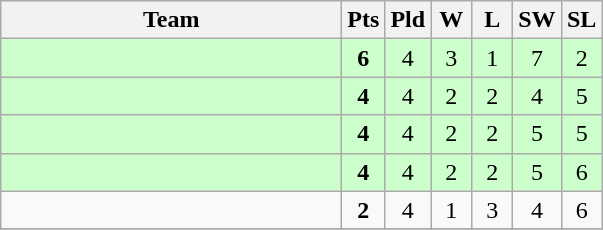<table class=wikitable style="text-align:center">
<tr>
<th width=220>Team</th>
<th width=20>Pts</th>
<th width=20>Pld</th>
<th width=20>W</th>
<th width=20>L</th>
<th width=20>SW</th>
<th width=20>SL</th>
</tr>
<tr bgcolor=#ccffcc>
<td align=left></td>
<td><strong>6</strong></td>
<td>4</td>
<td>3</td>
<td>1</td>
<td>7</td>
<td>2</td>
</tr>
<tr bgcolor=#ccffcc>
<td align=left></td>
<td><strong>4</strong></td>
<td>4</td>
<td>2</td>
<td>2</td>
<td>4</td>
<td>5</td>
</tr>
<tr bgcolor=#ccffcc>
<td align=left></td>
<td><strong>4</strong></td>
<td>4</td>
<td>2</td>
<td>2</td>
<td>5</td>
<td>5</td>
</tr>
<tr bgcolor=#ccffcc>
<td align=left></td>
<td><strong>4</strong></td>
<td>4</td>
<td>2</td>
<td>2</td>
<td>5</td>
<td>6</td>
</tr>
<tr bgcolor=>
<td align=left></td>
<td><strong>2</strong></td>
<td>4</td>
<td>1</td>
<td>3</td>
<td>4</td>
<td>6</td>
</tr>
<tr>
</tr>
</table>
